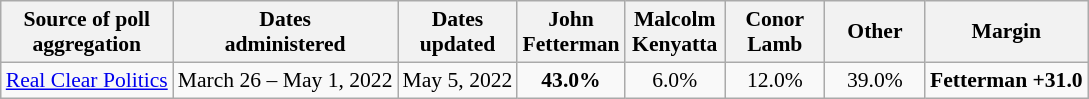<table class="wikitable sortable" style="text-align:center;font-size:90%;line-height:17px">
<tr>
<th>Source of poll<br>aggregation</th>
<th>Dates<br>administered</th>
<th>Dates<br>updated</th>
<th style="width:60px;">John<br>Fetterman</th>
<th style="width:60px;">Malcolm<br>Kenyatta</th>
<th style="width:60px;">Conor<br>Lamb</th>
<th style="width:60px;">Other<br></th>
<th>Margin</th>
</tr>
<tr>
<td><a href='#'>Real Clear Politics</a></td>
<td>March 26 – May 1, 2022</td>
<td>May 5, 2022</td>
<td><strong>43.0%</strong></td>
<td>6.0%</td>
<td>12.0%</td>
<td>39.0%</td>
<td><strong>Fetterman +31.0</strong></td>
</tr>
</table>
